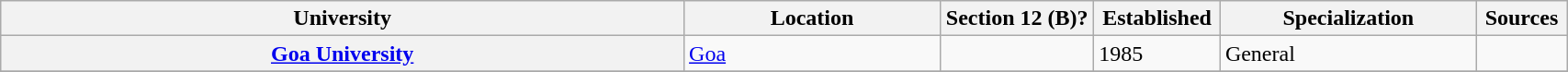<table class="wikitable sortable collapsible plainrowheaders" border="1" style="text-align:left; width:90%">
<tr>
<th scope="col" style="width: 40%;">University</th>
<th scope="col" style="width: 15%;">Location</th>
<th scope="col" style="width: 9%;">Section 12 (B)?</th>
<th scope="col" style="width: 5%;">Established</th>
<th scope="col" style="width: 15%;">Specialization</th>
<th scope="col" style="width: 5%;" class="unsortable">Sources</th>
</tr>
<tr>
<th scope="row"><a href='#'>Goa University</a></th>
<td><a href='#'>Goa</a></td>
<td></td>
<td>1985</td>
<td>General</td>
<td></td>
</tr>
<tr>
</tr>
</table>
